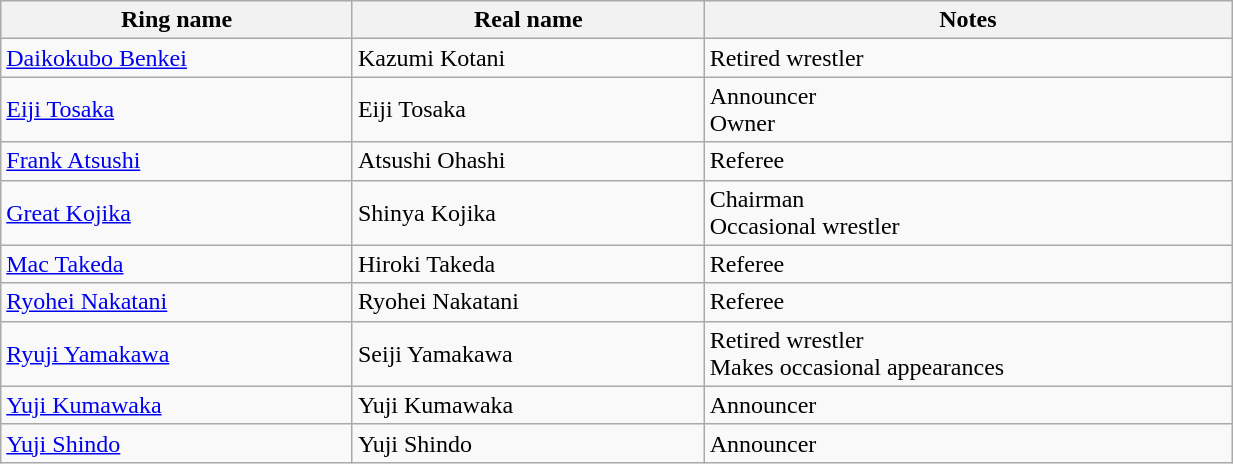<table class="wikitable sortable" style="width:65%;">
<tr>
<th width=20%>Ring name</th>
<th width=20%>Real name</th>
<th width=30%>Notes</th>
</tr>
<tr>
<td><a href='#'>Daikokubo Benkei</a></td>
<td>Kazumi Kotani</td>
<td>Retired wrestler</td>
</tr>
<tr>
<td><a href='#'>Eiji Tosaka</a></td>
<td>Eiji Tosaka</td>
<td>Announcer<br>Owner</td>
</tr>
<tr>
<td><a href='#'>Frank Atsushi</a></td>
<td>Atsushi Ohashi</td>
<td>Referee</td>
</tr>
<tr>
<td><a href='#'>Great Kojika</a></td>
<td>Shinya Kojika</td>
<td>Chairman<br>Occasional wrestler</td>
</tr>
<tr>
<td><a href='#'>Mac Takeda</a></td>
<td>Hiroki Takeda</td>
<td>Referee</td>
</tr>
<tr>
<td><a href='#'>Ryohei Nakatani</a></td>
<td>Ryohei Nakatani</td>
<td>Referee</td>
</tr>
<tr>
<td><a href='#'>Ryuji Yamakawa</a></td>
<td>Seiji Yamakawa</td>
<td>Retired wrestler<br>Makes occasional appearances</td>
</tr>
<tr>
<td><a href='#'>Yuji Kumawaka</a></td>
<td>Yuji Kumawaka</td>
<td>Announcer</td>
</tr>
<tr>
<td><a href='#'>Yuji Shindo</a></td>
<td>Yuji Shindo</td>
<td>Announcer</td>
</tr>
</table>
